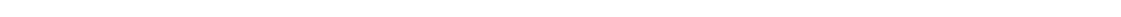<table style="width:88%; text-align:center;">
<tr style="color:white;">
<td style="background:"><strong>2</strong></td>
<td style="background:"><strong>3</strong></td>
<td style="background:"><strong>7</strong></td>
</tr>
</table>
